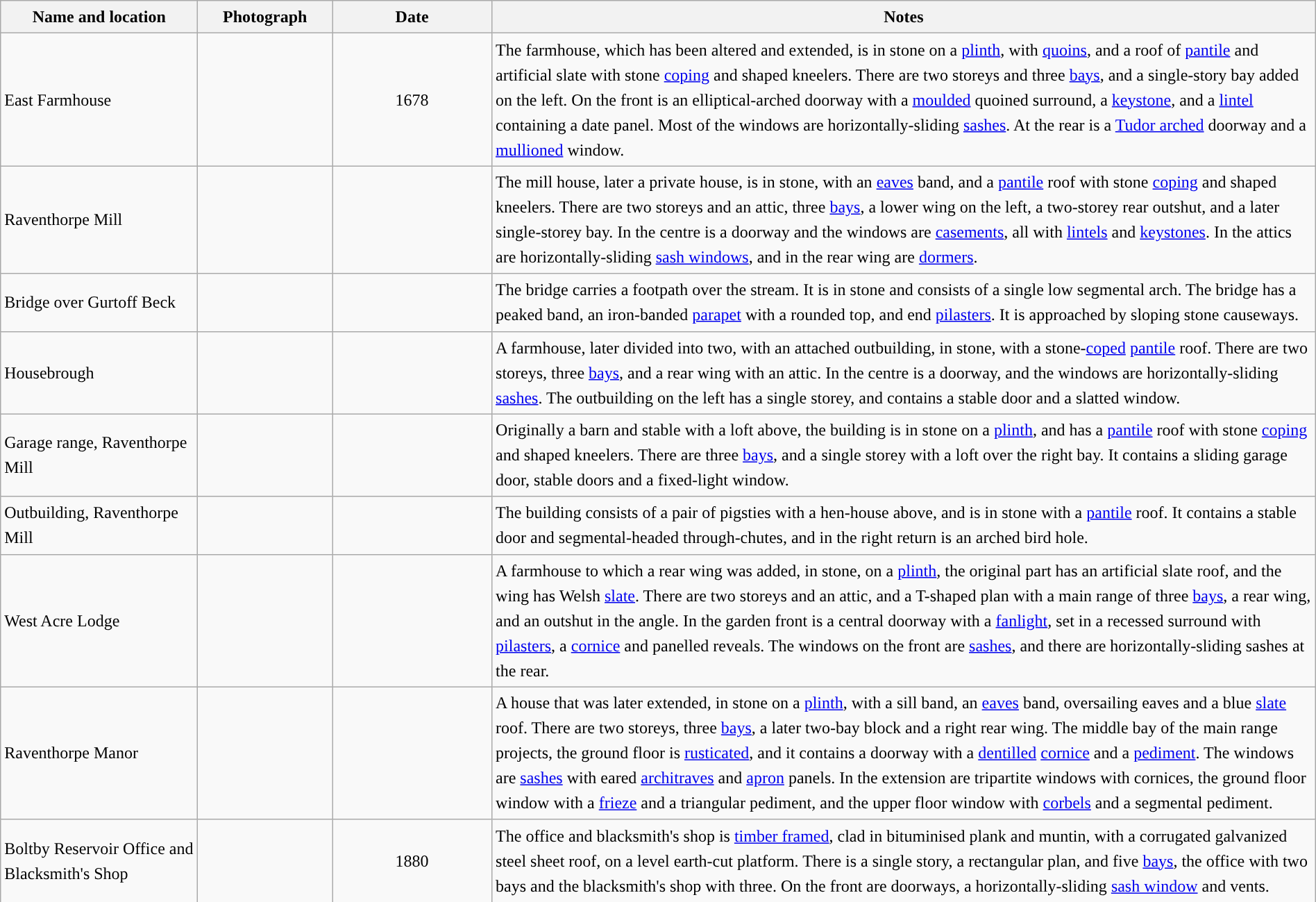<table class="wikitable sortable plainrowheaders" style="width:100%;border:0px;text-align:left;line-height:150%;">
<tr>
<th scope="col"  style="width:150px">Name and location</th>
<th scope="col"  style="width:100px" class="unsortable">Photograph</th>
<th scope="col"  style="width:120px">Date</th>
<th scope="col"  style="width:650px" class="unsortable">Notes</th>
</tr>
<tr>
<td>East Farmhouse<br><small></small></td>
<td></td>
<td align="center">1678</td>
<td>The farmhouse, which has been altered and extended, is in stone on a <a href='#'>plinth</a>, with <a href='#'>quoins</a>, and a roof of <a href='#'>pantile</a> and artificial slate with stone <a href='#'>coping</a> and shaped kneelers.  There are two storeys and three <a href='#'>bays</a>, and a single-story bay added on the left.  On the front is an elliptical-arched doorway with a <a href='#'>moulded</a> quoined surround, a <a href='#'>keystone</a>, and a <a href='#'>lintel</a> containing a date panel.  Most of the windows are horizontally-sliding <a href='#'>sashes</a>.  At the rear is a <a href='#'>Tudor arched</a> doorway and a <a href='#'>mullioned</a> window.</td>
</tr>
<tr>
<td>Raventhorpe Mill<br><small></small></td>
<td></td>
<td align="center"></td>
<td>The mill house, later a private house, is in stone, with an <a href='#'>eaves</a> band, and a <a href='#'>pantile</a> roof with stone <a href='#'>coping</a> and shaped kneelers.  There are two storeys and an attic, three <a href='#'>bays</a>, a lower wing on the left, a two-storey rear outshut, and a later single-storey bay.  In the centre is a doorway and the windows are <a href='#'>casements</a>, all with <a href='#'>lintels</a> and <a href='#'>keystones</a>.  In the attics are horizontally-sliding <a href='#'>sash windows</a>, and in the rear wing are <a href='#'>dormers</a>.</td>
</tr>
<tr>
<td>Bridge over Gurtoff Beck<br><small></small></td>
<td></td>
<td align="center"></td>
<td>The bridge carries a footpath over the stream.  It is in stone and consists of a single low segmental arch.  The bridge has a peaked band, an iron-banded <a href='#'>parapet</a> with a rounded top, and end <a href='#'>pilasters</a>.  It is approached by sloping stone causeways.</td>
</tr>
<tr>
<td>Housebrough<br><small></small></td>
<td></td>
<td align="center"></td>
<td>A farmhouse, later divided into two, with an attached outbuilding, in stone, with a stone-<a href='#'>coped</a> <a href='#'>pantile</a> roof.  There are two storeys, three <a href='#'>bays</a>, and a rear wing with an attic.  In the centre is a doorway, and the windows are horizontally-sliding <a href='#'>sashes</a>.  The outbuilding on the left has a single storey, and contains a stable door and a slatted window.</td>
</tr>
<tr>
<td>Garage range, Raventhorpe Mill<br><small></small></td>
<td></td>
<td align="center"></td>
<td>Originally a barn and stable with a loft above, the building is in stone on a <a href='#'>plinth</a>, and has a <a href='#'>pantile</a> roof with stone <a href='#'>coping</a> and shaped kneelers.  There are three <a href='#'>bays</a>, and a single storey with a loft over the right bay.  It contains a sliding garage door, stable doors and a fixed-light window.</td>
</tr>
<tr>
<td>Outbuilding, Raventhorpe Mill<br><small></small></td>
<td></td>
<td align="center"></td>
<td>The building consists of a pair of pigsties with a hen-house above, and is in stone with a <a href='#'>pantile</a> roof.  It contains a stable door and segmental-headed through-chutes, and in the right return is an arched bird hole.</td>
</tr>
<tr>
<td>West Acre Lodge<br><small></small></td>
<td></td>
<td align="center"></td>
<td>A farmhouse to which a rear wing was added, in stone, on a <a href='#'>plinth</a>, the original part has an artificial slate roof, and the wing has Welsh <a href='#'>slate</a>.  There are two storeys and an attic, and a T-shaped plan with a main range of three <a href='#'>bays</a>, a rear wing, and an outshut in the angle.  In the garden front is a central doorway with a <a href='#'>fanlight</a>, set in a recessed surround with <a href='#'>pilasters</a>, a <a href='#'>cornice</a> and panelled reveals.  The windows on the front are <a href='#'>sashes</a>, and there are horizontally-sliding sashes at the rear.</td>
</tr>
<tr [>
<td>Raventhorpe Manor<br><small></small></td>
<td></td>
<td align="center"></td>
<td>A house that was later extended, in stone on a <a href='#'>plinth</a>, with a sill band, an <a href='#'>eaves</a> band, oversailing eaves and a blue <a href='#'>slate</a> roof.  There are two storeys, three <a href='#'>bays</a>, a later two-bay block and a right rear wing.  The middle bay of the main range projects, the ground floor is <a href='#'>rusticated</a>, and it contains a doorway with a <a href='#'>dentilled</a> <a href='#'>cornice</a> and a <a href='#'>pediment</a>.  The windows are <a href='#'>sashes</a> with eared <a href='#'>architraves</a> and <a href='#'>apron</a> panels.  In the extension are tripartite windows with cornices, the ground floor window with a <a href='#'>frieze</a> and a triangular pediment, and the upper floor window with <a href='#'>corbels</a> and a segmental pediment.</td>
</tr>
<tr>
<td>Boltby Reservoir Office and Blacksmith's Shop<br><small></small></td>
<td></td>
<td align="center">1880</td>
<td>The office and blacksmith's shop is <a href='#'>timber framed</a>, clad in bituminised plank and muntin, with a corrugated galvanized steel sheet roof, on a level earth-cut platform.  There is a single story, a rectangular plan, and five <a href='#'>bays</a>, the office with two bays and the blacksmith's shop with three.  On the front are doorways, a horizontally-sliding <a href='#'>sash window</a> and vents.</td>
</tr>
<tr>
</tr>
</table>
